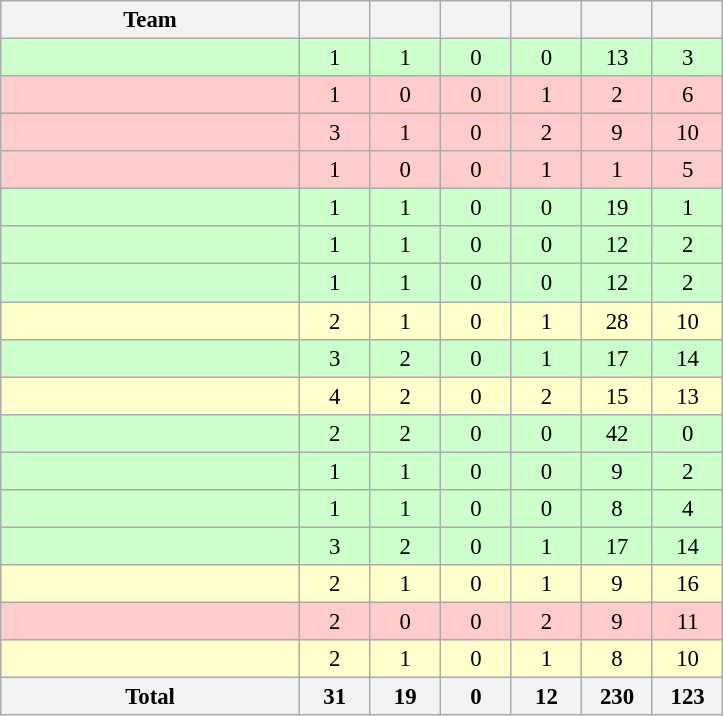<table class="wikitable" style="font-size:95%; text-align:center">
<tr>
<th width=192>Team</th>
<th width=40></th>
<th width=40></th>
<th width=40></th>
<th width=40></th>
<th width=40></th>
<th width=40></th>
</tr>
<tr bgcolor=#CCFFCC>
<td style="text-align:left;"></td>
<td>1</td>
<td>1</td>
<td>0</td>
<td>0</td>
<td>13</td>
<td>3</td>
</tr>
<tr bgcolor=#FFCCCC>
<td style="text-align:left;"></td>
<td>1</td>
<td>0</td>
<td>0</td>
<td>1</td>
<td>2</td>
<td>6</td>
</tr>
<tr bgcolor=#FFCCCC>
<td style="text-align:left;"></td>
<td>3</td>
<td>1</td>
<td>0</td>
<td>2</td>
<td>9</td>
<td>10</td>
</tr>
<tr bgcolor=#FFCCCC>
<td style="text-align:left;"></td>
<td>1</td>
<td>0</td>
<td>0</td>
<td>1</td>
<td>1</td>
<td>5</td>
</tr>
<tr bgcolor=#CCFFCC>
<td style="text-align:left;"></td>
<td>1</td>
<td>1</td>
<td>0</td>
<td>0</td>
<td>19</td>
<td>1</td>
</tr>
<tr bgcolor=#CCFFCC>
<td style="text-align:left;"></td>
<td>1</td>
<td>1</td>
<td>0</td>
<td>0</td>
<td>12</td>
<td>2</td>
</tr>
<tr bgcolor=#CCFFCC>
<td style="text-align:left;"></td>
<td>1</td>
<td>1</td>
<td>0</td>
<td>0</td>
<td>12</td>
<td>2</td>
</tr>
<tr bgcolor=#FFFFCC>
<td style="text-align:left;"></td>
<td>2</td>
<td>1</td>
<td>0</td>
<td>1</td>
<td>28</td>
<td>10</td>
</tr>
<tr bgcolor=#CCFFCC>
<td style="text-align:left;"></td>
<td>3</td>
<td>2</td>
<td>0</td>
<td>1</td>
<td>17</td>
<td>14</td>
</tr>
<tr bgcolor=#FFFFCC>
<td style="text-align:left;"></td>
<td>4</td>
<td>2</td>
<td>0</td>
<td>2</td>
<td>15</td>
<td>13</td>
</tr>
<tr bgcolor=#CCFFCC>
<td style="text-align:left;"></td>
<td>2</td>
<td>2</td>
<td>0</td>
<td>0</td>
<td>42</td>
<td>0</td>
</tr>
<tr bgcolor=#CCFFCC>
<td style="text-align:left;"></td>
<td>1</td>
<td>1</td>
<td>0</td>
<td>0</td>
<td>9</td>
<td>2</td>
</tr>
<tr bgcolor=#CCFFCC>
<td style="text-align:left;"></td>
<td>1</td>
<td>1</td>
<td>0</td>
<td>0</td>
<td>8</td>
<td>4</td>
</tr>
<tr bgcolor=#CCFFCC>
<td style="text-align:left;"></td>
<td>3</td>
<td>2</td>
<td>0</td>
<td>1</td>
<td>17</td>
<td>14</td>
</tr>
<tr bgcolor=#FFFFCC>
<td style="text-align:left;"></td>
<td>2</td>
<td>1</td>
<td>0</td>
<td>1</td>
<td>9</td>
<td>16</td>
</tr>
<tr bgcolor=#FFCCCC>
<td style="text-align:left;"></td>
<td>2</td>
<td>0</td>
<td>0</td>
<td>2</td>
<td>9</td>
<td>11</td>
</tr>
<tr bgcolor=#FFFFCC>
<td style="text-align:left;"></td>
<td>2</td>
<td>1</td>
<td>0</td>
<td>1</td>
<td>8</td>
<td>10</td>
</tr>
<tr>
<th>Total</th>
<th>31</th>
<th>19</th>
<th>0</th>
<th>12</th>
<th>230</th>
<th>123</th>
</tr>
</table>
